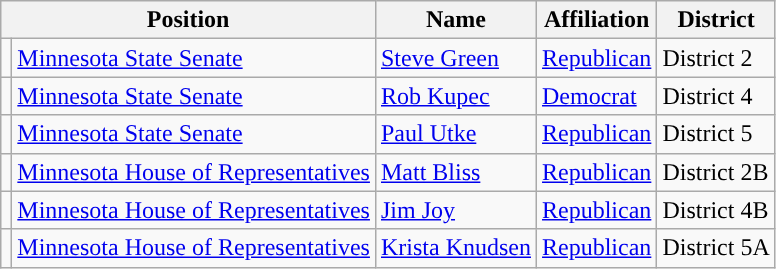<table class="wikitable">
<tr>
<th colspan="2">Position</th>
<th>Name</th>
<th>Affiliation</th>
<th>District</th>
</tr>
<tr>
<td style="background-color:"></td>
<td><a href='#'>Minnesota State Senate</a></td>
<td><a href='#'>Steve Green</a></td>
<td><a href='#'>Republican</a></td>
<td>District 2</td>
</tr>
<tr>
<td style="background-color:"></td>
<td><a href='#'>Minnesota State Senate</a></td>
<td><a href='#'>Rob Kupec</a></td>
<td><a href='#'>Democrat</a></td>
<td>District 4</td>
</tr>
<tr>
<td style="background-color:"></td>
<td><a href='#'>Minnesota State Senate</a></td>
<td><a href='#'>Paul Utke</a></td>
<td><a href='#'>Republican</a></td>
<td>District 5</td>
</tr>
<tr>
<td style="background-color:"></td>
<td><a href='#'>Minnesota House of Representatives</a></td>
<td><a href='#'>Matt Bliss</a></td>
<td><a href='#'>Republican</a></td>
<td>District 2B</td>
</tr>
<tr>
<td style="background-color:"></td>
<td><a href='#'>Minnesota House of Representatives</a></td>
<td><a href='#'>Jim Joy</a></td>
<td><a href='#'>Republican</a></td>
<td>District 4B</td>
</tr>
<tr>
<td style="background-color:"></td>
<td><a href='#'>Minnesota House of Representatives</a></td>
<td><a href='#'>Krista Knudsen</a></td>
<td><a href='#'>Republican</a></td>
<td>District 5A</td>
</tr>
</table>
